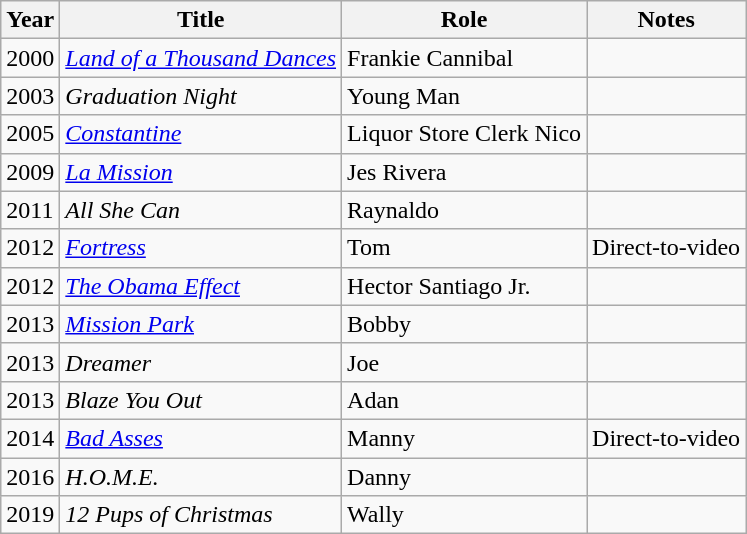<table class="wikitable sortable">
<tr>
<th>Year</th>
<th>Title</th>
<th>Role</th>
<th>Notes</th>
</tr>
<tr>
<td>2000</td>
<td><em><a href='#'>Land of a Thousand Dances</a></em></td>
<td>Frankie Cannibal</td>
<td></td>
</tr>
<tr>
<td>2003</td>
<td><em>Graduation Night</em></td>
<td>Young Man</td>
<td></td>
</tr>
<tr>
<td>2005</td>
<td><a href='#'><em>Constantine</em></a></td>
<td>Liquor Store Clerk Nico</td>
<td></td>
</tr>
<tr>
<td>2009</td>
<td><a href='#'><em>La Mission</em></a></td>
<td>Jes Rivera</td>
<td></td>
</tr>
<tr>
<td>2011</td>
<td><em>All She Can</em></td>
<td>Raynaldo</td>
<td></td>
</tr>
<tr>
<td>2012</td>
<td><a href='#'><em>Fortress</em></a></td>
<td>Tom</td>
<td>Direct-to-video</td>
</tr>
<tr>
<td>2012</td>
<td><em><a href='#'>The Obama Effect</a></em></td>
<td>Hector Santiago Jr.</td>
<td></td>
</tr>
<tr>
<td>2013</td>
<td><em><a href='#'>Mission Park</a></em></td>
<td>Bobby</td>
<td></td>
</tr>
<tr>
<td>2013</td>
<td><em>Dreamer</em></td>
<td>Joe</td>
<td></td>
</tr>
<tr>
<td>2013</td>
<td><em>Blaze You Out</em></td>
<td>Adan</td>
<td></td>
</tr>
<tr>
<td>2014</td>
<td><em><a href='#'>Bad Asses</a></em></td>
<td>Manny</td>
<td>Direct-to-video</td>
</tr>
<tr>
<td>2016</td>
<td><em>H.O.M.E.</em></td>
<td>Danny</td>
<td></td>
</tr>
<tr>
<td>2019</td>
<td><em>12 Pups of Christmas</em></td>
<td>Wally</td>
<td></td>
</tr>
</table>
